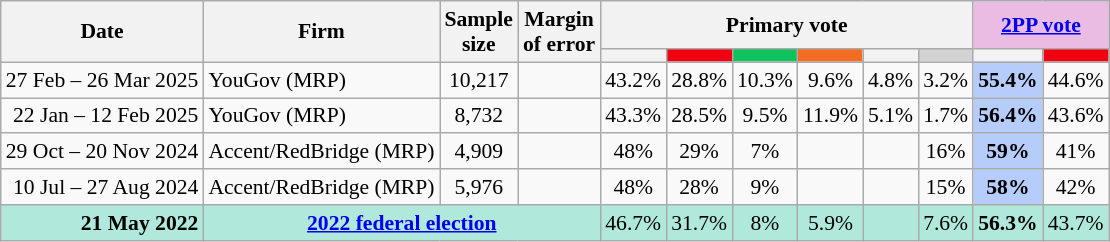<table class="nowrap wikitable tpl-blanktable" style=text-align:center;font-size:90%>
<tr>
<th rowspan=2>Date</th>
<th rowspan=2>Firm</th>
<th rowspan=2>Sample<br>size</th>
<th rowspan=2>Margin<br>of error</th>
<th colspan=6>Primary vote</th>
<th colspan=2 class=unsortable style=background:#ebbce3><a href='#'>2PP vote</a></th>
</tr>
<tr>
<th class="unsortable" style=background:></th>
<th class="unsortable" style="background:#F00011"></th>
<th class=unsortable style=background:#10C25B></th>
<th class=unsortable style=background:#f36c21></th>
<th class=unsortable style=background:></th>
<th class=unsortable style=background:lightgray></th>
<th class="unsortable" style=background:></th>
<th class="unsortable" style="background:#F00011"></th>
</tr>
<tr>
<td align=right>27 Feb – 26 Mar 2025</td>
<td align=left>YouGov (MRP)</td>
<td>10,217</td>
<td></td>
<td>43.2%</td>
<td>28.8%</td>
<td>10.3%</td>
<td>9.6%</td>
<td>4.8%</td>
<td>3.2%</td>
<th style="background:#B6CDFB">55.4%</th>
<td>44.6%</td>
</tr>
<tr>
<td align=right>22 Jan – 12 Feb 2025</td>
<td align=left>YouGov (MRP)</td>
<td>8,732</td>
<td></td>
<td>43.3%</td>
<td>28.5%</td>
<td>9.5%</td>
<td>11.9%</td>
<td>5.1%</td>
<td>1.7%</td>
<th style="background:#B6CDFB">56.4%</th>
<td>43.6%</td>
</tr>
<tr>
<td align=right>29 Oct – 20 Nov 2024</td>
<td align=left>Accent/RedBridge (MRP)</td>
<td>4,909</td>
<td></td>
<td>48%</td>
<td>29%</td>
<td>7%</td>
<td></td>
<td></td>
<td>16%</td>
<th style="background:#B6CDFB">59%</th>
<td>41%</td>
</tr>
<tr>
<td align=right>10 Jul – 27 Aug 2024</td>
<td align=left>Accent/RedBridge (MRP)</td>
<td>5,976</td>
<td></td>
<td>48%</td>
<td>28%</td>
<td>9%</td>
<td></td>
<td></td>
<td>15%</td>
<th style="background:#B6CDFB">58%</th>
<td>42%</td>
</tr>
<tr style="background:#b0e9db">
<td style="text-align:right" data-sort-value="21-May-2022"><strong>21 May 2022</strong></td>
<td colspan="3" style="text-align:center"><strong><a href='#'>2022 federal election</a></strong></td>
<td>46.7%</td>
<td>31.7%</td>
<td>8%</td>
<td>5.9%</td>
<td></td>
<td>7.6%</td>
<td><strong>56.3%</strong></td>
<td>43.7%</td>
</tr>
</table>
